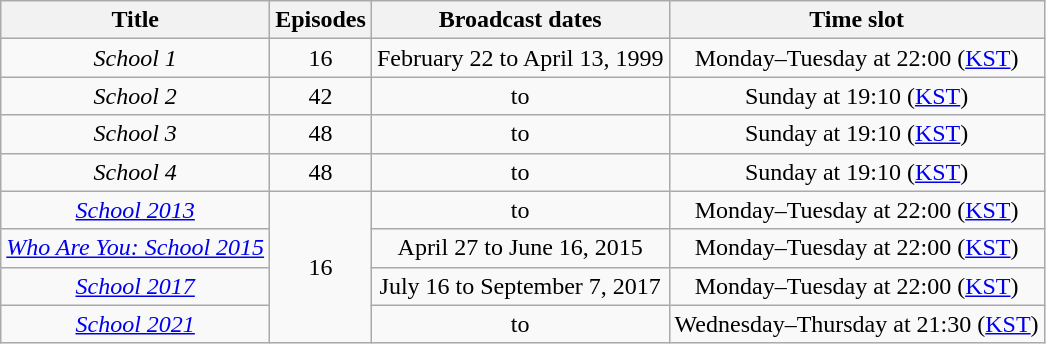<table class="wikitable" style="text-align:center">
<tr>
<th>Title</th>
<th>Episodes</th>
<th>Broadcast dates</th>
<th>Time slot</th>
</tr>
<tr>
<td><em>School 1</em></td>
<td>16</td>
<td>February 22 to April 13, 1999</td>
<td>Monday–Tuesday at 22:00 (<a href='#'>KST</a>)</td>
</tr>
<tr>
<td><em>School 2</em></td>
<td>42</td>
<td> to </td>
<td>Sunday at 19:10 (<a href='#'>KST</a>)</td>
</tr>
<tr>
<td><em>School 3</em></td>
<td>48</td>
<td> to </td>
<td>Sunday at 19:10 (<a href='#'>KST</a>)</td>
</tr>
<tr>
<td><em>School 4</em></td>
<td>48</td>
<td> to </td>
<td>Sunday at 19:10 (<a href='#'>KST</a>)</td>
</tr>
<tr>
<td><em><a href='#'>School 2013</a></em></td>
<td rowspan="4">16</td>
<td> to </td>
<td>Monday–Tuesday at 22:00 (<a href='#'>KST</a>)</td>
</tr>
<tr>
<td><em><a href='#'>Who Are You: School 2015</a></em></td>
<td>April 27 to June 16, 2015</td>
<td>Monday–Tuesday at 22:00 (<a href='#'>KST</a>)</td>
</tr>
<tr>
<td><em><a href='#'>School 2017</a></em></td>
<td>July 16 to September 7, 2017</td>
<td>Monday–Tuesday at 22:00 (<a href='#'>KST</a>)</td>
</tr>
<tr>
<td><em><a href='#'>School 2021</a></em></td>
<td> to </td>
<td>Wednesday–Thursday at 21:30 (<a href='#'>KST</a>)</td>
</tr>
</table>
